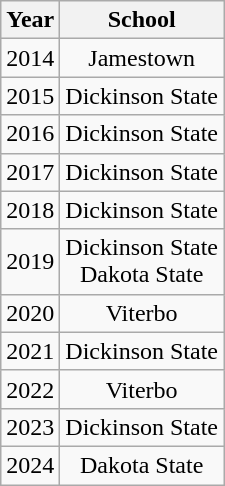<table class="wikitable" style="text-align:center">
<tr>
<th>Year</th>
<th>School</th>
</tr>
<tr>
<td>2014</td>
<td>Jamestown</td>
</tr>
<tr>
<td>2015</td>
<td>Dickinson State</td>
</tr>
<tr>
<td>2016</td>
<td>Dickinson State</td>
</tr>
<tr>
<td>2017</td>
<td>Dickinson State</td>
</tr>
<tr>
<td>2018</td>
<td>Dickinson State</td>
</tr>
<tr>
<td>2019</td>
<td>Dickinson State<br>Dakota State</td>
</tr>
<tr>
<td>2020</td>
<td>Viterbo</td>
</tr>
<tr>
<td>2021</td>
<td>Dickinson State</td>
</tr>
<tr>
<td>2022</td>
<td>Viterbo</td>
</tr>
<tr>
<td>2023</td>
<td>Dickinson State</td>
</tr>
<tr>
<td>2024</td>
<td>Dakota State</td>
</tr>
</table>
